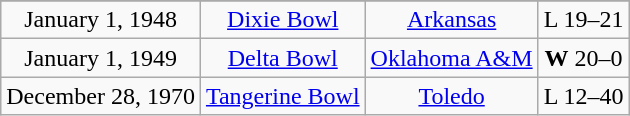<table class="wikitable" style="text-align:center;">
<tr>
</tr>
<tr>
<td>January 1, 1948</td>
<td><a href='#'>Dixie Bowl</a></td>
<td><a href='#'>Arkansas</a></td>
<td>L 19–21</td>
</tr>
<tr>
<td>January 1, 1949</td>
<td><a href='#'>Delta Bowl</a></td>
<td><a href='#'>Oklahoma A&M</a></td>
<td><strong>W</strong> 20–0</td>
</tr>
<tr>
<td>December 28, 1970</td>
<td><a href='#'>Tangerine Bowl</a></td>
<td><a href='#'>Toledo</a></td>
<td>L 12–40</td>
</tr>
</table>
